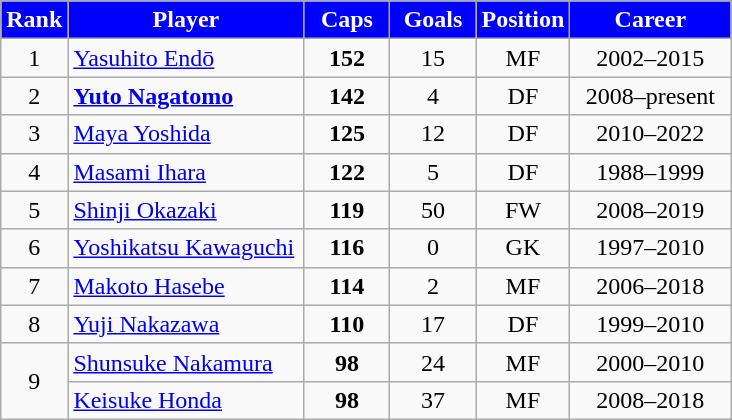<table class="wikitable sortable" style="text-align:center;">
<tr>
<th style="width:30px;background:#0000FF;color:white">Rank</th>
<th style="width:150px;background:#0000FF;color:white">Player</th>
<th style="width:50px;background:#0000FF;color:white">Caps</th>
<th style="width:50px;background:#0000FF;color:white">Goals</th>
<th style="width:50px;background:#0000FF;color:white">Position</th>
<th style="width:100px;background:#0000FF;color:white">Career</th>
</tr>
<tr>
<td>1</td>
<td align=left><a href='#'>Yasuhito Endō</a></td>
<td><strong>152</strong></td>
<td>15</td>
<td>MF</td>
<td>2002–2015</td>
</tr>
<tr>
<td>2</td>
<td align=left><strong><a href='#'>Yuto Nagatomo</a></strong></td>
<td><strong>142</strong></td>
<td>4</td>
<td>DF</td>
<td>2008–present</td>
</tr>
<tr>
<td>3</td>
<td align=left><a href='#'>Maya Yoshida</a></td>
<td><strong>125</strong></td>
<td>12</td>
<td>DF</td>
<td>2010–2022</td>
</tr>
<tr>
<td>4</td>
<td align=left><a href='#'>Masami Ihara</a></td>
<td><strong>122</strong></td>
<td>5</td>
<td>DF</td>
<td>1988–1999</td>
</tr>
<tr>
<td>5</td>
<td align=left><a href='#'>Shinji Okazaki</a></td>
<td><strong>119</strong></td>
<td>50</td>
<td>FW</td>
<td>2008–2019</td>
</tr>
<tr>
<td>6</td>
<td align=left><a href='#'>Yoshikatsu Kawaguchi</a></td>
<td><strong>116</strong></td>
<td>0</td>
<td>GK</td>
<td>1997–2010</td>
</tr>
<tr>
<td>7</td>
<td align=left><a href='#'>Makoto Hasebe</a></td>
<td><strong>114</strong></td>
<td>2</td>
<td>MF</td>
<td>2006–2018</td>
</tr>
<tr>
<td>8</td>
<td align=left><a href='#'>Yuji Nakazawa</a></td>
<td><strong>110</strong></td>
<td>17</td>
<td>DF</td>
<td>1999–2010</td>
</tr>
<tr>
<td rowspan="2">9</td>
<td align=left><a href='#'>Shunsuke Nakamura</a></td>
<td><strong>98</strong></td>
<td>24</td>
<td>MF</td>
<td>2000–2010</td>
</tr>
<tr>
<td align=left><a href='#'>Keisuke Honda</a></td>
<td><strong>98</strong></td>
<td>37</td>
<td>MF</td>
<td>2008–2018</td>
</tr>
</table>
